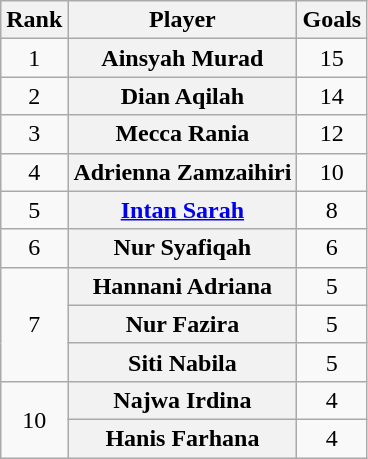<table class="wikitable plainrowheaders" style="text-align:center;">
<tr>
<th>Rank</th>
<th>Player</th>
<th>Goals</th>
</tr>
<tr>
<td>1</td>
<th scope="row"> Ainsyah Murad</th>
<td>15</td>
</tr>
<tr>
<td>2</td>
<th scope="row"> Dian Aqilah</th>
<td>14</td>
</tr>
<tr>
<td>3</td>
<th scope="row"> Mecca Rania</th>
<td>12</td>
</tr>
<tr>
<td>4</td>
<th scope="row"> Adrienna Zamzaihiri</th>
<td>10</td>
</tr>
<tr>
<td>5</td>
<th scope="row"> <a href='#'>Intan Sarah</a></th>
<td>8</td>
</tr>
<tr>
<td>6</td>
<th scope="row"> Nur Syafiqah</th>
<td>6</td>
</tr>
<tr>
<td rowspan="3">7</td>
<th scope="row"> Hannani Adriana</th>
<td>5</td>
</tr>
<tr>
<th scope="row"> Nur Fazira</th>
<td>5</td>
</tr>
<tr>
<th scope="row"> Siti Nabila</th>
<td>5</td>
</tr>
<tr>
<td rowspan="2">10</td>
<th scope="row"> Najwa Irdina</th>
<td>4</td>
</tr>
<tr>
<th scope="row"> Hanis Farhana</th>
<td>4</td>
</tr>
</table>
